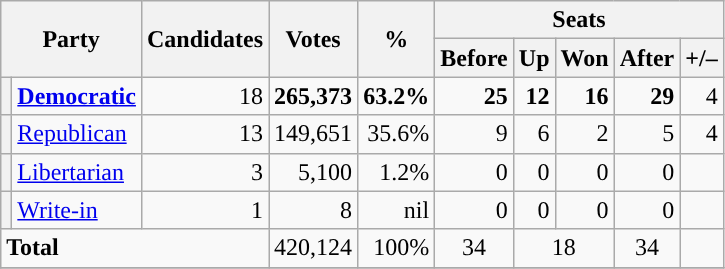<table class="wikitable">
<tr>
<th rowspan="2" colspan="2">Party</th>
<th rowspan="2">Candidates</th>
<th rowspan="2">Votes</th>
<th rowspan="2">%</th>
<th colspan="5">Seats</th>
</tr>
<tr>
<th>Before</th>
<th>Up</th>
<th>Won</th>
<th>After</th>
<th>+/–</th>
</tr>
<tr>
<th style="background-color:"></th>
<td><strong><a href='#'>Democratic</a></strong></td>
<td align="right">18</td>
<td align="right"><strong>265,373</strong></td>
<td align="right"><strong>63.2%</strong></td>
<td align="right"><strong>25</strong></td>
<td align="right"><strong>12</strong></td>
<td align="right"><strong>16</strong></td>
<td align="right"><strong>29</strong></td>
<td align="right"> 4</td>
</tr>
<tr>
<th style="background-color:"></th>
<td><a href='#'>Republican</a></td>
<td align="right">13</td>
<td align="right">149,651</td>
<td align="right">35.6%</td>
<td align="right">9</td>
<td align="right">6</td>
<td align="right">2</td>
<td align="right">5</td>
<td align="right"> 4</td>
</tr>
<tr>
<th style="background-color:"></th>
<td><a href='#'>Libertarian</a></td>
<td align="right">3</td>
<td align="right">5,100</td>
<td align="right">1.2%</td>
<td align="right">0</td>
<td align="right">0</td>
<td align="right">0</td>
<td align="right">0</td>
<td align="right"></td>
</tr>
<tr>
<th style="background-color:"></th>
<td><a href='#'>Write-in</a></td>
<td align="right">1</td>
<td align="right">8</td>
<td align="right">nil</td>
<td align="right">0</td>
<td align="right">0</td>
<td align="right">0</td>
<td align="right">0</td>
<td align="right"></td>
</tr>
<tr>
<td colspan="3"><strong>Total</strong></td>
<td align="right">420,124</td>
<td align="right">100%</td>
<td align="center">34</td>
<td colspan="2" align="center">18</td>
<td align="center">34</td>
<td align="right"></td>
</tr>
<tr>
</tr>
</table>
